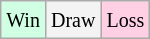<table class="wikitable">
<tr>
<td style="background-color: #d0ffe3;"><small>Win</small></td>
<td style="background-color: #f3f3f3;"><small>Draw</small></td>
<td style="background-color: #ffd0e3;"><small>Loss</small></td>
</tr>
</table>
